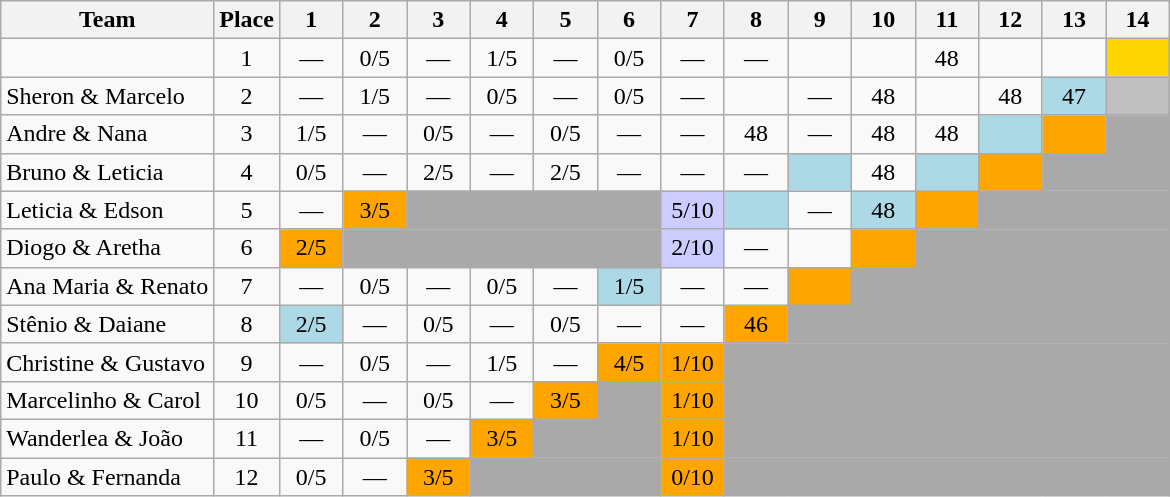<table class="wikitable" style="margin:1em auto; text-align:center">
<tr>
<th>Team</th>
<th>Place</th>
<th width=035>1</th>
<th width=035>2</th>
<th width=035>3</th>
<th width=035>4</th>
<th width=035>5</th>
<th width=035>6</th>
<th width=035>7</th>
<th width=035>8</th>
<th width=035>9</th>
<th width=035>10</th>
<th width=035>11</th>
<th width=035>12</th>
<th width=035>13</th>
<th width=035>14</th>
</tr>
<tr>
<td align="left"></td>
<td>1</td>
<td>—</td>
<td>0/5</td>
<td>—</td>
<td>1/5</td>
<td>—</td>
<td>0/5</td>
<td>—</td>
<td>—</td>
<td><strong></strong></td>
<td><strong></strong></td>
<td>48</td>
<td><strong></strong></td>
<td><strong></strong></td>
<td bgcolor="FFD700"><strong></strong></td>
</tr>
<tr>
<td align="left">Sheron & Marcelo</td>
<td>2</td>
<td>—</td>
<td>1/5</td>
<td>—</td>
<td>0/5</td>
<td>—</td>
<td>0/5</td>
<td>—</td>
<td><strong></strong></td>
<td>—</td>
<td>48</td>
<td><strong></strong></td>
<td>48</td>
<td bgcolor="ADD8E6">47</td>
<td bgcolor="C0C0C0"><em></em></td>
</tr>
<tr>
<td align="left">Andre & Nana</td>
<td>3</td>
<td>1/5</td>
<td>—</td>
<td>0/5</td>
<td>—</td>
<td>0/5</td>
<td>—</td>
<td>—</td>
<td>48</td>
<td>—</td>
<td>48</td>
<td>48</td>
<td bgcolor="ADD8E6"><strong></strong></td>
<td bgcolor="FFA500"><em></em></td>
<td bgcolor="A9A9A9" colspan=5></td>
</tr>
<tr>
<td align="left">Bruno & Leticia</td>
<td>4</td>
<td>0/5</td>
<td>—</td>
<td>2/5</td>
<td>—</td>
<td>2/5</td>
<td>—</td>
<td>—</td>
<td>—</td>
<td bgcolor="ADD8E6"><em></em></td>
<td>48</td>
<td bgcolor="ADD8E6"><strong></strong></td>
<td bgcolor="FFA500"><em></em></td>
<td bgcolor="A9A9A9" colspan=6></td>
</tr>
<tr>
<td align="left">Leticia & Edson</td>
<td>5</td>
<td>—</td>
<td bgcolor="FFA500">3/5</td>
<td bgcolor="A9A9A9" colspan=4></td>
<td bgcolor="CCCCFF">5/10</td>
<td bgcolor="ADD8E6"><em></em></td>
<td>—</td>
<td bgcolor="ADD8E6">48</td>
<td bgcolor="FFA500"><em></em></td>
<td bgcolor="A9A9A9" colspan=7></td>
</tr>
<tr>
<td align="left">Diogo & Aretha</td>
<td>6</td>
<td bgcolor="FFA500">2/5</td>
<td bgcolor="A9A9A9" colspan=5></td>
<td bgcolor="CCCCFF">2/10</td>
<td>—</td>
<td><strong></strong></td>
<td bgcolor="FFA500"><em></em></td>
<td bgcolor="A9A9A9" colspan=8></td>
</tr>
<tr>
<td align="left">Ana Maria & Renato</td>
<td>7</td>
<td>—</td>
<td>0/5</td>
<td>—</td>
<td>0/5</td>
<td>—</td>
<td bgcolor="ADD8E6">1/5</td>
<td>—</td>
<td>—</td>
<td bgcolor="FFA500"><em></em></td>
<td bgcolor="A9A9A9" colspan=9></td>
</tr>
<tr>
<td align="left">Stênio & Daiane</td>
<td>8</td>
<td bgcolor="ADD8E6">2/5</td>
<td>—</td>
<td>0/5</td>
<td>—</td>
<td>0/5</td>
<td>—</td>
<td>—</td>
<td bgcolor="FFA500">46</td>
<td bgcolor="A9A9A9" colspan=10></td>
</tr>
<tr>
<td align="left">Christine & Gustavo</td>
<td>9</td>
<td>—</td>
<td>0/5</td>
<td>—</td>
<td>1/5</td>
<td>—</td>
<td bgcolor="FFA500">4/5</td>
<td bgcolor="FFA500">1/10</td>
<td bgcolor="A9A9A9" colspan=11></td>
</tr>
<tr>
<td align="left">Marcelinho & Carol</td>
<td>10</td>
<td>0/5</td>
<td>—</td>
<td>0/5</td>
<td>—</td>
<td bgcolor="FFA500">3/5</td>
<td bgcolor="A9A9A9" colspan=1></td>
<td bgcolor="FFA500">1/10</td>
<td bgcolor="A9A9A9" colspan=11></td>
</tr>
<tr>
<td align="left">Wanderlea & João</td>
<td>11</td>
<td>—</td>
<td>0/5</td>
<td>—</td>
<td bgcolor="FFA500">3/5</td>
<td bgcolor="A9A9A9" colspan=2></td>
<td bgcolor="FFA500">1/10</td>
<td bgcolor="A9A9A9" colspan=11></td>
</tr>
<tr>
<td align="left">Paulo & Fernanda</td>
<td>12</td>
<td>0/5</td>
<td>—</td>
<td bgcolor="FFA500">3/5</td>
<td bgcolor="A9A9A9" colspan=3></td>
<td bgcolor="FFA500">0/10</td>
<td bgcolor="A9A9A9" colspan=11></td>
</tr>
</table>
